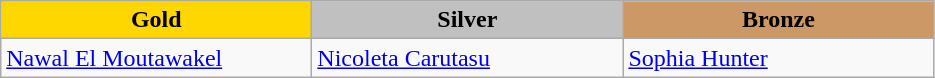<table class="wikitable" style="text-align:left">
<tr align="center">
<td width=200 bgcolor=gold><strong>Gold</strong></td>
<td width=200 bgcolor=silver><strong>Silver</strong></td>
<td width=200 bgcolor=CC9966><strong>Bronze</strong></td>
</tr>
<tr>
<td><a href='#'>Nawal El Moutawakel</a><br><em></em></td>
<td><a href='#'>Nicoleta Carutasu</a><br><em></em></td>
<td><a href='#'>Sophia Hunter</a><br><em></em></td>
</tr>
</table>
